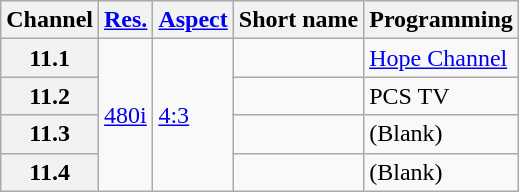<table class="wikitable">
<tr>
<th scope = "col">Channel</th>
<th scope = "col"><a href='#'>Res.</a></th>
<th scope = "col"><a href='#'>Aspect</a></th>
<th scope = "col">Short name</th>
<th scope = "col">Programming</th>
</tr>
<tr>
<th scope = "row">11.1</th>
<td rowspan=4><a href='#'>480i</a></td>
<td rowspan=4><a href='#'>4:3</a></td>
<td></td>
<td><a href='#'>Hope Channel</a></td>
</tr>
<tr>
<th scope = "row">11.2</th>
<td></td>
<td>PCS TV</td>
</tr>
<tr>
<th scope = "row">11.3</th>
<td></td>
<td>(Blank)</td>
</tr>
<tr>
<th scope = "row">11.4</th>
<td></td>
<td>(Blank)</td>
</tr>
</table>
